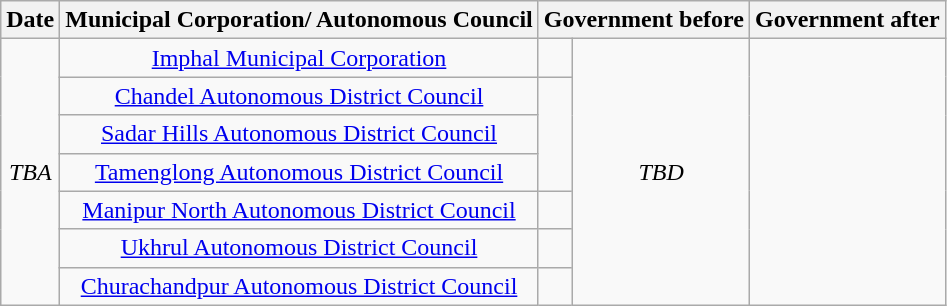<table class="wikitable sortable"style="text-align:center;">
<tr>
<th>Date</th>
<th>Municipal Corporation/ Autonomous Council</th>
<th colspan=2>Government before</th>
<th colspan=2>Government after</th>
</tr>
<tr>
<td rowspan=7><em>TBA</em></td>
<td><a href='#'>Imphal Municipal Corporation</a></td>
<td></td>
<td rowspan=7><em>TBD</em></td>
</tr>
<tr>
<td><a href='#'>Chandel Autonomous District Council</a></td>
</tr>
<tr>
<td><a href='#'>Sadar Hills Autonomous District Council</a></td>
</tr>
<tr>
<td><a href='#'>Tamenglong Autonomous District Council</a></td>
</tr>
<tr>
<td><a href='#'>Manipur North Autonomous District Council</a></td>
<td></td>
</tr>
<tr>
<td><a href='#'>Ukhrul Autonomous District Council</a></td>
</tr>
<tr>
<td><a href='#'>Churachandpur Autonomous District Council</a></td>
<td></td>
</tr>
</table>
